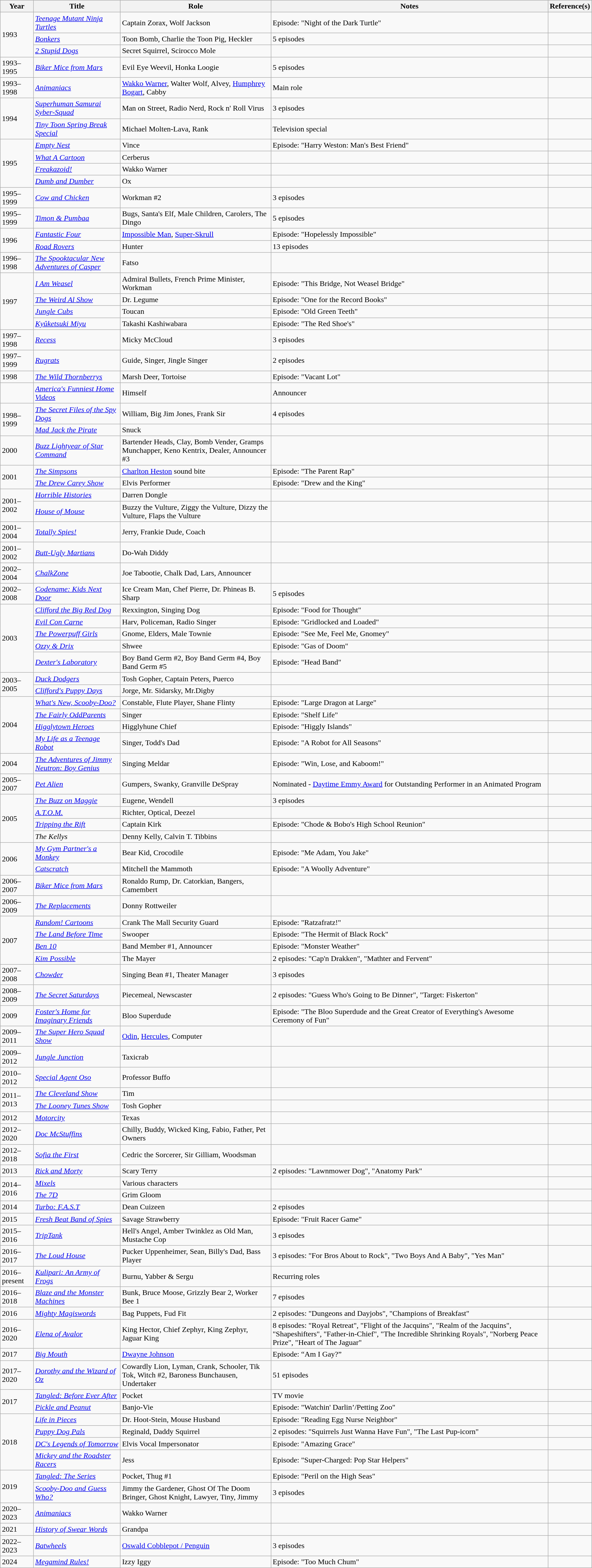<table class="wikitable">
<tr>
<th>Year</th>
<th>Title</th>
<th>Role</th>
<th>Notes</th>
<th>Reference(s)</th>
</tr>
<tr>
<td rowspan="3">1993</td>
<td><em><a href='#'>Teenage Mutant Ninja Turtles</a></em></td>
<td>Captain Zorax, Wolf Jackson</td>
<td>Episode: "Night of the Dark Turtle"</td>
<td></td>
</tr>
<tr>
<td><em><a href='#'>Bonkers</a></em></td>
<td>Toon Bomb, Charlie the Toon Pig, Heckler</td>
<td>5 episodes</td>
<td></td>
</tr>
<tr>
<td><em><a href='#'>2 Stupid Dogs</a></em></td>
<td>Secret Squirrel, Scirocco Mole</td>
<td></td>
<td></td>
</tr>
<tr>
<td>1993–1995</td>
<td><em><a href='#'>Biker Mice from Mars</a></em></td>
<td>Evil Eye Weevil, Honka Loogie</td>
<td>5 episodes</td>
<td></td>
</tr>
<tr>
<td>1993–1998</td>
<td><em><a href='#'>Animaniacs</a></em></td>
<td><a href='#'>Wakko Warner</a>, Walter Wolf, Alvey, <a href='#'>Humphrey Bogart</a>, Cabby</td>
<td>Main role</td>
<td></td>
</tr>
<tr>
<td rowspan="2">1994</td>
<td><em><a href='#'>Superhuman Samurai Syber-Squad</a></em></td>
<td>Man on Street, Radio Nerd, Rock n' Roll Virus</td>
<td>3 episodes</td>
<td></td>
</tr>
<tr>
<td><em><a href='#'>Tiny Toon Spring Break Special</a></em></td>
<td>Michael Molten-Lava, Rank</td>
<td>Television special</td>
<td></td>
</tr>
<tr>
<td rowspan="4">1995</td>
<td><em><a href='#'>Empty Nest</a></em></td>
<td>Vince</td>
<td>Episode: "Harry Weston: Man's Best Friend"</td>
<td></td>
</tr>
<tr>
<td><em><a href='#'>What A Cartoon</a></em></td>
<td>Cerberus</td>
<td></td>
<td></td>
</tr>
<tr>
<td><em><a href='#'>Freakazoid!</a></em></td>
<td>Wakko Warner</td>
<td></td>
<td></td>
</tr>
<tr>
<td><em><a href='#'>Dumb and Dumber</a></em></td>
<td>Ox</td>
<td></td>
<td></td>
</tr>
<tr>
<td>1995–1999</td>
<td><em><a href='#'>Cow and Chicken</a></em></td>
<td>Workman #2</td>
<td>3 episodes</td>
<td></td>
</tr>
<tr>
<td>1995–1999</td>
<td><em><a href='#'>Timon & Pumbaa</a></em></td>
<td>Bugs, Santa's Elf, Male Children, Carolers, The Dingo</td>
<td>5 episodes</td>
<td></td>
</tr>
<tr>
<td rowspan="2">1996</td>
<td><em><a href='#'>Fantastic Four</a></em></td>
<td><a href='#'>Impossible Man</a>, <a href='#'>Super-Skrull</a></td>
<td>Episode: "Hopelessly Impossible"</td>
<td></td>
</tr>
<tr>
<td><em><a href='#'>Road Rovers</a></em></td>
<td>Hunter</td>
<td>13 episodes</td>
<td></td>
</tr>
<tr>
<td>1996–1998</td>
<td><em><a href='#'>The Spooktacular New Adventures of Casper</a></em></td>
<td>Fatso</td>
<td></td>
<td></td>
</tr>
<tr>
<td rowspan="4">1997</td>
<td><em><a href='#'>I Am Weasel</a></em></td>
<td>Admiral Bullets, French Prime Minister, Workman</td>
<td>Episode: "This Bridge, Not Weasel Bridge"</td>
<td></td>
</tr>
<tr>
<td><em><a href='#'>The Weird Al Show</a></em></td>
<td>Dr. Legume</td>
<td>Episode: "One for the Record Books"</td>
<td></td>
</tr>
<tr>
<td><em><a href='#'>Jungle Cubs</a></em></td>
<td>Toucan</td>
<td>Episode: "Old Green Teeth"</td>
<td></td>
</tr>
<tr>
<td><em><a href='#'>Kyûketsuki Miyu</a></em></td>
<td>Takashi Kashiwabara</td>
<td>Episode: "The Red Shoe's"</td>
<td></td>
</tr>
<tr>
<td>1997–1998</td>
<td><em><a href='#'>Recess</a></em></td>
<td>Micky McCloud</td>
<td>3 episodes</td>
<td></td>
</tr>
<tr>
<td>1997–1999</td>
<td><em><a href='#'>Rugrats</a></em></td>
<td>Guide, Singer, Jingle Singer</td>
<td>2 episodes</td>
<td></td>
</tr>
<tr>
<td>1998</td>
<td><em><a href='#'>The Wild Thornberrys</a></em></td>
<td>Marsh Deer, Tortoise</td>
<td>Episode: "Vacant Lot"</td>
<td></td>
</tr>
<tr>
<td></td>
<td><em><a href='#'>America's Funniest Home Videos</a></em></td>
<td>Himself</td>
<td>Announcer</td>
<td></td>
</tr>
<tr>
<td rowspan="2">1998–1999</td>
<td><em><a href='#'>The Secret Files of the Spy Dogs</a></em></td>
<td>William, Big Jim Jones, Frank Sir</td>
<td>4 episodes</td>
<td></td>
</tr>
<tr>
<td><em><a href='#'>Mad Jack the Pirate</a></em></td>
<td>Snuck</td>
<td></td>
<td></td>
</tr>
<tr>
<td>2000</td>
<td><em><a href='#'>Buzz Lightyear of Star Command</a></em></td>
<td>Bartender Heads, Clay, Bomb Vender, Gramps Munchapper, Keno Kentrix, Dealer, Announcer #3</td>
<td></td>
<td></td>
</tr>
<tr>
<td rowspan="2">2001</td>
<td><em><a href='#'>The Simpsons</a></em></td>
<td><a href='#'>Charlton Heston</a> sound bite</td>
<td>Episode: "The Parent Rap"</td>
<td></td>
</tr>
<tr>
<td><em><a href='#'>The Drew Carey Show</a></em></td>
<td>Elvis Performer</td>
<td>Episode: "Drew and the King"</td>
<td></td>
</tr>
<tr>
<td rowspan="2">2001–2002</td>
<td><em><a href='#'>Horrible Histories</a></em></td>
<td>Darren Dongle</td>
<td></td>
<td></td>
</tr>
<tr>
<td><em><a href='#'>House of Mouse</a></em></td>
<td>Buzzy the Vulture, Ziggy the Vulture, Dizzy the Vulture, Flaps the Vulture</td>
<td></td>
<td></td>
</tr>
<tr>
<td>2001–2004</td>
<td><em><a href='#'>Totally Spies!</a></em></td>
<td>Jerry, Frankie Dude, Coach</td>
<td></td>
<td></td>
</tr>
<tr>
<td>2001–2002</td>
<td><em><a href='#'>Butt-Ugly Martians</a></em></td>
<td>Do-Wah Diddy</td>
<td></td>
<td></td>
</tr>
<tr>
<td>2002–2004</td>
<td><em><a href='#'>ChalkZone</a></em></td>
<td>Joe Tabootie, Chalk Dad, Lars, Announcer</td>
<td></td>
<td></td>
</tr>
<tr>
<td>2002–2008</td>
<td><em><a href='#'>Codename: Kids Next Door</a></em></td>
<td>Ice Cream Man, Chef Pierre, Dr. Phineas B. Sharp</td>
<td>5 episodes</td>
<td></td>
</tr>
<tr>
<td rowspan="5">2003</td>
<td><em><a href='#'>Clifford the Big Red Dog</a></em></td>
<td>Rexxington, Singing Dog</td>
<td>Episode: "Food for Thought"</td>
<td></td>
</tr>
<tr>
<td><em><a href='#'>Evil Con Carne</a></em></td>
<td>Harv, Policeman, Radio Singer</td>
<td>Episode: "Gridlocked and Loaded"</td>
<td></td>
</tr>
<tr>
<td><em><a href='#'>The Powerpuff Girls</a></em></td>
<td>Gnome, Elders, Male Townie</td>
<td>Episode: "See Me, Feel Me, Gnomey"</td>
<td></td>
</tr>
<tr>
<td><em><a href='#'>Ozzy & Drix</a></em></td>
<td>Shwee</td>
<td>Episode: "Gas of Doom"</td>
<td></td>
</tr>
<tr>
<td><em><a href='#'>Dexter's Laboratory</a></em></td>
<td>Boy Band Germ #2, Boy Band Germ #4, Boy Band Germ #5</td>
<td>Episode: "Head Band"</td>
<td></td>
</tr>
<tr>
<td rowspan="2">2003–2005</td>
<td><em><a href='#'>Duck Dodgers</a></em></td>
<td>Tosh Gopher, Captain Peters, Puerco</td>
<td></td>
<td></td>
</tr>
<tr>
<td><em><a href='#'>Clifford's Puppy Days</a></em></td>
<td>Jorge, Mr. Sidarsky, Mr.Digby</td>
<td></td>
<td></td>
</tr>
<tr>
<td rowspan="4">2004</td>
<td><em><a href='#'>What's New, Scooby-Doo?</a></em></td>
<td>Constable, Flute Player, Shane Flinty</td>
<td>Episode: "Large Dragon at Large"</td>
<td></td>
</tr>
<tr>
<td><em><a href='#'>The Fairly OddParents</a></em></td>
<td>Singer</td>
<td>Episode: "Shelf Life"</td>
<td></td>
</tr>
<tr>
<td><em><a href='#'>Higglytown Heroes</a></em></td>
<td>Higglyhune Chief</td>
<td>Episode: "Higgly Islands"</td>
<td></td>
</tr>
<tr>
<td><em><a href='#'>My Life as a Teenage Robot</a></em></td>
<td>Singer, Todd's Dad</td>
<td>Episode: "A Robot for All Seasons"</td>
<td></td>
</tr>
<tr>
<td>2004</td>
<td><em><a href='#'>The Adventures of Jimmy Neutron: Boy Genius</a></em></td>
<td>Singing Meldar</td>
<td>Episode: "Win, Lose, and Kaboom!"</td>
<td></td>
</tr>
<tr>
<td>2005–2007</td>
<td><em><a href='#'>Pet Alien</a></em></td>
<td>Gumpers, Swanky, Granville DeSpray</td>
<td>Nominated - <a href='#'>Daytime Emmy Award</a> for Outstanding Performer in an Animated Program</td>
<td></td>
</tr>
<tr>
<td rowspan="4">2005</td>
<td><em><a href='#'>The Buzz on Maggie</a></em></td>
<td>Eugene, Wendell</td>
<td>3 episodes</td>
<td></td>
</tr>
<tr>
<td><em><a href='#'>A.T.O.M.</a></em></td>
<td>Richter, Optical, Deezel</td>
<td></td>
<td></td>
</tr>
<tr>
<td><em><a href='#'>Tripping the Rift</a></em></td>
<td>Captain Kirk</td>
<td>Episode: "Chode & Bobo's High School Reunion"</td>
<td></td>
</tr>
<tr>
<td><em>The Kellys</em></td>
<td>Denny Kelly, Calvin T. Tibbins</td>
<td></td>
<td></td>
</tr>
<tr>
<td rowspan="2">2006</td>
<td><em><a href='#'>My Gym Partner's a Monkey</a></em></td>
<td>Bear Kid, Crocodile</td>
<td>Episode: "Me Adam, You Jake"</td>
<td></td>
</tr>
<tr>
<td><em><a href='#'>Catscratch</a></em></td>
<td>Mitchell the Mammoth</td>
<td>Episode: "A Woolly Adventure"</td>
<td></td>
</tr>
<tr>
<td>2006–2007</td>
<td><em><a href='#'>Biker Mice from Mars</a></em></td>
<td>Ronaldo Rump, Dr. Catorkian, Bangers, Camembert</td>
<td></td>
<td></td>
</tr>
<tr>
<td>2006–2009</td>
<td><em><a href='#'>The Replacements</a></em></td>
<td>Donny Rottweiler</td>
<td></td>
<td></td>
</tr>
<tr>
<td rowspan="4">2007</td>
<td><em><a href='#'>Random! Cartoons</a></em></td>
<td>Crank The Mall Security Guard</td>
<td>Episode: "Ratzafratz!"</td>
<td></td>
</tr>
<tr>
<td><em><a href='#'>The Land Before Time</a></em></td>
<td>Swooper</td>
<td>Episode: "The Hermit of Black Rock"</td>
<td></td>
</tr>
<tr>
<td><em><a href='#'>Ben 10</a></em></td>
<td>Band Member #1, Announcer</td>
<td>Episode: "Monster Weather"</td>
<td></td>
</tr>
<tr>
<td><em><a href='#'>Kim Possible</a></em></td>
<td>The Mayer</td>
<td>2 episodes: "Cap'n Drakken", "Mathter and Fervent"</td>
<td></td>
</tr>
<tr>
<td>2007–2008</td>
<td><em><a href='#'>Chowder</a></em></td>
<td>Singing Bean #1, Theater Manager</td>
<td>3 episodes</td>
<td></td>
</tr>
<tr>
<td>2008–2009</td>
<td><em><a href='#'>The Secret Saturdays</a></em></td>
<td>Piecemeal, Newscaster</td>
<td>2 episodes: "Guess Who's Going to Be Dinner", "Target: Fiskerton"</td>
<td></td>
</tr>
<tr>
<td>2009</td>
<td><em><a href='#'>Foster's Home for Imaginary Friends</a></em></td>
<td>Bloo Superdude</td>
<td>Episode: "The Bloo Superdude and the Great Creator of Everything's Awesome Ceremony of Fun"</td>
<td></td>
</tr>
<tr>
<td>2009–2011</td>
<td><em><a href='#'>The Super Hero Squad Show</a></em></td>
<td><a href='#'>Odin</a>, <a href='#'>Hercules</a>, Computer</td>
<td></td>
<td></td>
</tr>
<tr>
<td>2009–2012</td>
<td><em><a href='#'>Jungle Junction</a></em></td>
<td>Taxicrab</td>
<td></td>
<td></td>
</tr>
<tr>
<td>2010–2012</td>
<td><em><a href='#'>Special Agent Oso</a></em></td>
<td>Professor Buffo</td>
<td></td>
<td></td>
</tr>
<tr>
<td rowspan="2">2011–2013</td>
<td><em><a href='#'>The Cleveland Show</a></em></td>
<td>Tim</td>
<td></td>
<td></td>
</tr>
<tr>
<td><em><a href='#'>The Looney Tunes Show</a></em></td>
<td>Tosh Gopher</td>
<td></td>
<td></td>
</tr>
<tr>
<td>2012</td>
<td><em><a href='#'>Motorcity</a></em></td>
<td>Texas</td>
<td></td>
<td></td>
</tr>
<tr>
<td>2012–2020</td>
<td><em><a href='#'>Doc McStuffins</a></em></td>
<td>Chilly, Buddy, Wicked King, Fabio, Father, Pet Owners</td>
<td></td>
<td></td>
</tr>
<tr>
<td>2012–2018</td>
<td><em><a href='#'>Sofia the First</a></em></td>
<td>Cedric the Sorcerer, Sir Gilliam, Woodsman</td>
<td></td>
<td></td>
</tr>
<tr>
<td>2013</td>
<td><em><a href='#'>Rick and Morty</a></em></td>
<td>Scary Terry</td>
<td>2 episodes: "Lawnmower Dog", "Anatomy Park"</td>
<td></td>
</tr>
<tr>
<td rowspan="2">2014–2016</td>
<td><em><a href='#'>Mixels</a></em></td>
<td>Various characters</td>
<td></td>
<td></td>
</tr>
<tr>
<td><em><a href='#'>The 7D</a></em></td>
<td>Grim Gloom</td>
<td></td>
<td></td>
</tr>
<tr>
<td>2014</td>
<td><em><a href='#'>Turbo: F.A.S.T</a></em></td>
<td>Dean Cuizeen</td>
<td>2 episodes</td>
<td></td>
</tr>
<tr>
<td>2015</td>
<td><em><a href='#'>Fresh Beat Band of Spies</a></em></td>
<td>Savage Strawberry</td>
<td>Episode: "Fruit Racer Game"</td>
<td></td>
</tr>
<tr>
<td>2015–2016</td>
<td><em><a href='#'>TripTank</a></em></td>
<td>Hell's Angel, Amber Twinklez as Old Man, Mustache Cop</td>
<td>3 episodes</td>
<td></td>
</tr>
<tr>
<td>2016–2017</td>
<td><em><a href='#'>The Loud House</a></em></td>
<td>Pucker Uppenheimer, Sean, Billy's Dad, Bass Player</td>
<td>3 episodes: "For Bros About to Rock", "Two Boys And A Baby", "Yes Man"</td>
<td></td>
</tr>
<tr>
<td>2016–present</td>
<td><em><a href='#'>Kulipari: An Army of Frogs</a></em></td>
<td>Burnu, Yabber & Sergu</td>
<td>Recurring roles</td>
<td></td>
</tr>
<tr>
<td>2016–2018</td>
<td><em><a href='#'>Blaze and the Monster Machines</a></em></td>
<td>Bunk, Bruce Moose, Grizzly Bear 2, Worker Bee 1</td>
<td>7 episodes</td>
<td></td>
</tr>
<tr>
<td>2016</td>
<td><em><a href='#'>Mighty Magiswords</a></em></td>
<td>Bag Puppets, Fud Fit</td>
<td>2 episodes: "Dungeons and Dayjobs", "Champions of Breakfast"</td>
<td></td>
</tr>
<tr>
<td>2016–2020</td>
<td><em><a href='#'>Elena of Avalor</a></em></td>
<td>King Hector, Chief Zephyr, King Zephyr, Jaguar King</td>
<td>8 episodes: "Royal Retreat", "Flight of the Jacquins", "Realm of the Jacquins", "Shapeshifters", "Father-in-Chief", "The Incredible Shrinking Royals", "Norberg Peace Prize", "Heart of The Jaguar"</td>
<td></td>
</tr>
<tr>
<td>2017</td>
<td><em><a href='#'>Big Mouth</a></em></td>
<td><a href='#'>Dwayne Johnson</a></td>
<td>Episode: “Am I Gay?”</td>
<td></td>
</tr>
<tr>
<td>2017–2020</td>
<td><em><a href='#'>Dorothy and the Wizard of Oz</a></em></td>
<td>Cowardly Lion, Lyman, Crank, Schooler, Tik Tok, Witch #2, Baroness Bunchausen, Undertaker</td>
<td>51 episodes</td>
<td></td>
</tr>
<tr>
<td rowspan=2>2017</td>
<td><em><a href='#'>Tangled: Before Ever After</a></em></td>
<td>Pocket</td>
<td>TV movie</td>
<td></td>
</tr>
<tr>
<td><em><a href='#'>Pickle and Peanut</a></em></td>
<td>Banjo-Vie</td>
<td>Episode: "Watchin' Darlin’/Petting Zoo"</td>
<td></td>
</tr>
<tr>
<td rowspan=4>2018</td>
<td><em><a href='#'>Life in Pieces</a></em></td>
<td>Dr. Hoot-Stein, Mouse Husband</td>
<td>Episode: "Reading Egg Nurse Neighbor"</td>
<td></td>
</tr>
<tr>
<td><em><a href='#'>Puppy Dog Pals</a></em></td>
<td>Reginald, Daddy Squirrel</td>
<td>2 episodes: "Squirrels Just Wanna Have Fun", "The Last Pup-icorn"</td>
<td></td>
</tr>
<tr>
<td><em><a href='#'>DC's Legends of Tomorrow</a></em></td>
<td>Elvis Vocal Impersonator</td>
<td>Episode: "Amazing Grace"</td>
<td></td>
</tr>
<tr>
<td><em><a href='#'>Mickey and the Roadster Racers</a></em></td>
<td>Jess</td>
<td>Episode: "Super-Charged: Pop Star Helpers"</td>
<td></td>
</tr>
<tr>
<td rowspan="2">2019</td>
<td><em><a href='#'>Tangled: The Series</a></em></td>
<td>Pocket, Thug #1</td>
<td>Episode: "Peril on the High Seas"</td>
<td></td>
</tr>
<tr>
<td><em><a href='#'>Scooby-Doo and Guess Who?</a></em></td>
<td>Jimmy the Gardener, Ghost Of The Doom Bringer, Ghost Knight, Lawyer, Tiny, Jimmy</td>
<td>3 episodes</td>
<td></td>
</tr>
<tr>
<td>2020–2023</td>
<td><em><a href='#'>Animaniacs</a></em></td>
<td>Wakko Warner</td>
<td></td>
<td></td>
</tr>
<tr>
<td>2021</td>
<td><em><a href='#'>History of Swear Words</a></em></td>
<td>Grandpa</td>
<td></td>
<td></td>
</tr>
<tr>
<td>2022–2023</td>
<td><em><a href='#'>Batwheels</a></em></td>
<td><a href='#'>Oswald Cobblepot / Penguin</a></td>
<td>3 episodes</td>
<td></td>
</tr>
<tr>
<td>2024</td>
<td><em><a href='#'>Megamind Rules!</a></em></td>
<td>Izzy Iggy</td>
<td>Episode: "Too Much Chum"</td>
<td></td>
</tr>
</table>
